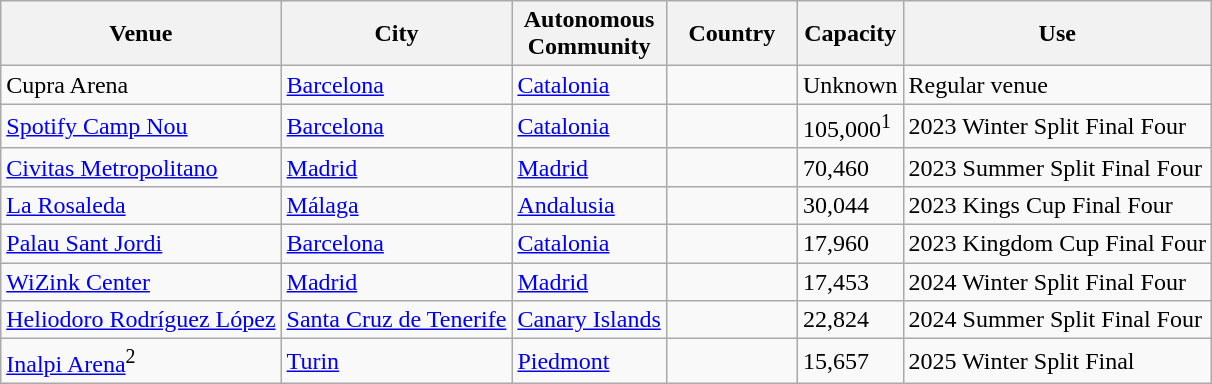<table class="wikitable">
<tr>
<th>Venue</th>
<th>City</th>
<th>Autonomous<br>Community</th>
<th width=80px>Country</th>
<th>Capacity</th>
<th>Use</th>
</tr>
<tr>
<td>Cupra Arena</td>
<td><a href='#'>Barcelona</a></td>
<td><a href='#'>Catalonia</a></td>
<td></td>
<td>Unknown</td>
<td>Regular venue</td>
</tr>
<tr>
<td><a href='#'>Spotify Camp Nou</a></td>
<td><a href='#'>Barcelona</a></td>
<td><a href='#'>Catalonia</a></td>
<td></td>
<td>105,000<sup>1</sup></td>
<td>2023 Winter Split Final Four</td>
</tr>
<tr>
<td><a href='#'>Civitas Metropolitano</a></td>
<td><a href='#'>Madrid</a></td>
<td><a href='#'>Madrid</a></td>
<td></td>
<td>70,460</td>
<td>2023 Summer Split Final Four</td>
</tr>
<tr>
<td><a href='#'>La Rosaleda</a></td>
<td><a href='#'>Málaga</a></td>
<td><a href='#'>Andalusia</a></td>
<td></td>
<td>30,044</td>
<td>2023 Kings Cup Final Four</td>
</tr>
<tr>
<td><a href='#'>Palau Sant Jordi</a></td>
<td><a href='#'>Barcelona</a></td>
<td><a href='#'>Catalonia</a></td>
<td></td>
<td>17,960</td>
<td>2023 Kingdom Cup Final Four</td>
</tr>
<tr>
<td><a href='#'>WiZink Center</a></td>
<td><a href='#'>Madrid</a></td>
<td><a href='#'>Madrid</a></td>
<td></td>
<td>17,453</td>
<td>2024 Winter Split Final Four</td>
</tr>
<tr>
<td><a href='#'>Heliodoro Rodríguez López</a></td>
<td><a href='#'>Santa Cruz de Tenerife</a></td>
<td><a href='#'>Canary Islands</a></td>
<td></td>
<td>22,824</td>
<td>2024 Summer Split Final Four</td>
</tr>
<tr>
<td><a href='#'>Inalpi Arena</a><sup>2</sup></td>
<td><a href='#'>Turin</a></td>
<td><a href='#'>Piedmont</a></td>
<td></td>
<td>15,657</td>
<td>2025 Winter Split Final</td>
</tr>
</table>
